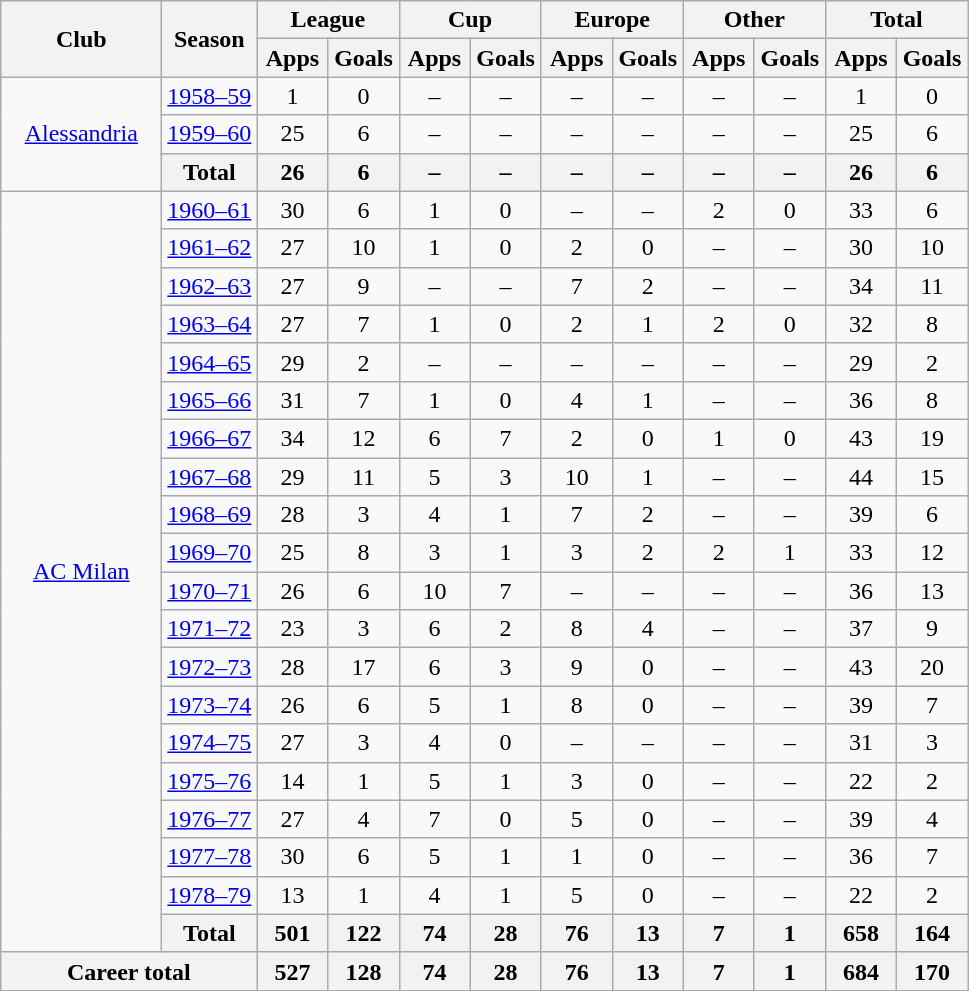<table class="wikitable" style="text-align:center">
<tr>
<th rowspan="2" width="100">Club</th>
<th rowspan="2">Season</th>
<th colspan="2">League</th>
<th colspan="2">Cup</th>
<th colspan="2">Europe</th>
<th colspan="2">Other</th>
<th colspan="2">Total</th>
</tr>
<tr>
<th width="40">Apps</th>
<th width="40">Goals</th>
<th width="40">Apps</th>
<th width="40">Goals</th>
<th width="40">Apps</th>
<th width="40">Goals</th>
<th width="40">Apps</th>
<th width="40">Goals</th>
<th width="40">Apps</th>
<th width="40">Goals</th>
</tr>
<tr>
<td rowspan="3"><a href='#'>Alessandria</a></td>
<td><a href='#'>1958–59</a></td>
<td>1</td>
<td>0</td>
<td>–</td>
<td>–</td>
<td>–</td>
<td>–</td>
<td>–</td>
<td>–</td>
<td>1</td>
<td>0</td>
</tr>
<tr>
<td><a href='#'>1959–60</a></td>
<td>25</td>
<td>6</td>
<td>–</td>
<td>–</td>
<td>–</td>
<td>–</td>
<td>–</td>
<td>–</td>
<td>25</td>
<td>6</td>
</tr>
<tr>
<th colspan="1">Total</th>
<th>26</th>
<th>6</th>
<th>–</th>
<th>–</th>
<th>–</th>
<th>–</th>
<th>–</th>
<th>–</th>
<th>26</th>
<th>6</th>
</tr>
<tr>
<td rowspan="20"><a href='#'>AC Milan</a></td>
<td><a href='#'>1960–61</a></td>
<td>30</td>
<td>6</td>
<td>1</td>
<td>0</td>
<td>–</td>
<td>–</td>
<td>2</td>
<td>0</td>
<td>33</td>
<td>6</td>
</tr>
<tr>
<td><a href='#'>1961–62</a></td>
<td>27</td>
<td>10</td>
<td>1</td>
<td>0</td>
<td>2</td>
<td>0</td>
<td>–</td>
<td>–</td>
<td>30</td>
<td>10</td>
</tr>
<tr>
<td><a href='#'>1962–63</a></td>
<td>27</td>
<td>9</td>
<td>–</td>
<td>–</td>
<td>7</td>
<td>2</td>
<td>–</td>
<td>–</td>
<td>34</td>
<td>11</td>
</tr>
<tr>
<td><a href='#'>1963–64</a></td>
<td>27</td>
<td>7</td>
<td>1</td>
<td>0</td>
<td>2</td>
<td>1</td>
<td>2</td>
<td>0</td>
<td>32</td>
<td>8</td>
</tr>
<tr>
<td><a href='#'>1964–65</a></td>
<td>29</td>
<td>2</td>
<td>–</td>
<td>–</td>
<td>–</td>
<td>–</td>
<td>–</td>
<td>–</td>
<td>29</td>
<td>2</td>
</tr>
<tr>
<td><a href='#'>1965–66</a></td>
<td>31</td>
<td>7</td>
<td>1</td>
<td>0</td>
<td>4</td>
<td>1</td>
<td>–</td>
<td>–</td>
<td>36</td>
<td>8</td>
</tr>
<tr>
<td><a href='#'>1966–67</a></td>
<td>34</td>
<td>12</td>
<td>6</td>
<td>7</td>
<td>2</td>
<td>0</td>
<td>1</td>
<td>0</td>
<td>43</td>
<td>19</td>
</tr>
<tr>
<td><a href='#'>1967–68</a></td>
<td>29</td>
<td>11</td>
<td>5</td>
<td>3</td>
<td>10</td>
<td>1</td>
<td>–</td>
<td>–</td>
<td>44</td>
<td>15</td>
</tr>
<tr>
<td><a href='#'>1968–69</a></td>
<td>28</td>
<td>3</td>
<td>4</td>
<td>1</td>
<td>7</td>
<td>2</td>
<td>–</td>
<td>–</td>
<td>39</td>
<td>6</td>
</tr>
<tr>
<td><a href='#'>1969–70</a></td>
<td>25</td>
<td>8</td>
<td>3</td>
<td>1</td>
<td>3</td>
<td>2</td>
<td>2</td>
<td>1</td>
<td>33</td>
<td>12</td>
</tr>
<tr>
<td><a href='#'>1970–71</a></td>
<td>26</td>
<td>6</td>
<td>10</td>
<td>7</td>
<td>–</td>
<td>–</td>
<td>–</td>
<td>–</td>
<td>36</td>
<td>13</td>
</tr>
<tr>
<td><a href='#'>1971–72</a></td>
<td>23</td>
<td>3</td>
<td>6</td>
<td>2</td>
<td>8</td>
<td>4</td>
<td>–</td>
<td>–</td>
<td>37</td>
<td>9</td>
</tr>
<tr>
<td><a href='#'>1972–73</a></td>
<td>28</td>
<td>17</td>
<td>6</td>
<td>3</td>
<td>9</td>
<td>0</td>
<td>–</td>
<td>–</td>
<td>43</td>
<td>20</td>
</tr>
<tr>
<td><a href='#'>1973–74</a></td>
<td>26</td>
<td>6</td>
<td>5</td>
<td>1</td>
<td>8</td>
<td>0</td>
<td>–</td>
<td>–</td>
<td>39</td>
<td>7</td>
</tr>
<tr>
<td><a href='#'>1974–75</a></td>
<td>27</td>
<td>3</td>
<td>4</td>
<td>0</td>
<td>–</td>
<td>–</td>
<td>–</td>
<td>–</td>
<td>31</td>
<td>3</td>
</tr>
<tr>
<td><a href='#'>1975–76</a></td>
<td>14</td>
<td>1</td>
<td>5</td>
<td>1</td>
<td>3</td>
<td>0</td>
<td>–</td>
<td>–</td>
<td>22</td>
<td>2</td>
</tr>
<tr>
<td><a href='#'>1976–77</a></td>
<td>27</td>
<td>4</td>
<td>7</td>
<td>0</td>
<td>5</td>
<td>0</td>
<td>–</td>
<td>–</td>
<td>39</td>
<td>4</td>
</tr>
<tr>
<td><a href='#'>1977–78</a></td>
<td>30</td>
<td>6</td>
<td>5</td>
<td>1</td>
<td>1</td>
<td>0</td>
<td>–</td>
<td>–</td>
<td>36</td>
<td>7</td>
</tr>
<tr>
<td><a href='#'>1978–79</a></td>
<td>13</td>
<td>1</td>
<td>4</td>
<td>1</td>
<td>5</td>
<td>0</td>
<td>–</td>
<td>–</td>
<td>22</td>
<td>2</td>
</tr>
<tr>
<th colspan="1">Total</th>
<th>501</th>
<th>122</th>
<th>74</th>
<th>28</th>
<th>76</th>
<th>13</th>
<th>7</th>
<th>1</th>
<th>658</th>
<th>164</th>
</tr>
<tr>
<th colspan="2">Career total</th>
<th>527</th>
<th>128</th>
<th>74</th>
<th>28</th>
<th>76</th>
<th>13</th>
<th>7</th>
<th>1</th>
<th>684</th>
<th>170</th>
</tr>
</table>
